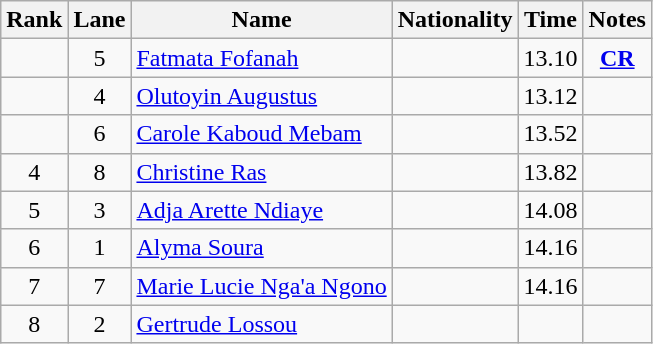<table class="wikitable sortable" style="text-align:center">
<tr>
<th>Rank</th>
<th>Lane</th>
<th>Name</th>
<th>Nationality</th>
<th>Time</th>
<th>Notes</th>
</tr>
<tr>
<td></td>
<td>5</td>
<td align=left><a href='#'>Fatmata Fofanah</a></td>
<td align=left></td>
<td>13.10</td>
<td><strong><a href='#'>CR</a></strong></td>
</tr>
<tr>
<td></td>
<td>4</td>
<td align=left><a href='#'>Olutoyin Augustus</a></td>
<td align=left></td>
<td>13.12</td>
<td></td>
</tr>
<tr>
<td></td>
<td>6</td>
<td align=left><a href='#'>Carole Kaboud Mebam</a></td>
<td align=left></td>
<td>13.52</td>
<td></td>
</tr>
<tr>
<td>4</td>
<td>8</td>
<td align=left><a href='#'>Christine Ras</a></td>
<td align=left></td>
<td>13.82</td>
<td></td>
</tr>
<tr>
<td>5</td>
<td>3</td>
<td align=left><a href='#'>Adja Arette Ndiaye</a></td>
<td align=left></td>
<td>14.08</td>
<td></td>
</tr>
<tr>
<td>6</td>
<td>1</td>
<td align=left><a href='#'>Alyma Soura</a></td>
<td align=left></td>
<td>14.16</td>
<td></td>
</tr>
<tr>
<td>7</td>
<td>7</td>
<td align=left><a href='#'>Marie Lucie Nga'a Ngono</a></td>
<td align=left></td>
<td>14.16</td>
<td></td>
</tr>
<tr>
<td>8</td>
<td>2</td>
<td align=left><a href='#'>Gertrude Lossou</a></td>
<td align=left></td>
<td></td>
<td></td>
</tr>
</table>
